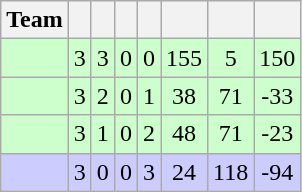<table class="wikitable" style="text-align: center;">
<tr>
<th>Team</th>
<th></th>
<th></th>
<th></th>
<th></th>
<th></th>
<th></th>
<th></th>
</tr>
<tr bgcolor="ccffcc">
<td align="left"></td>
<td>3</td>
<td>3</td>
<td>0</td>
<td>0</td>
<td>155</td>
<td>5</td>
<td>150</td>
</tr>
<tr bgcolor="ccffcc">
<td align="left"></td>
<td>3</td>
<td>2</td>
<td>0</td>
<td>1</td>
<td>38</td>
<td>71</td>
<td>-33</td>
</tr>
<tr bgcolor="ccffcc">
<td align="left"></td>
<td>3</td>
<td>1</td>
<td>0</td>
<td>2</td>
<td>48</td>
<td>71</td>
<td>-23</td>
</tr>
<tr bgcolor="ccccff">
<td align="left"></td>
<td>3</td>
<td>0</td>
<td>0</td>
<td>3</td>
<td>24</td>
<td>118</td>
<td>-94</td>
</tr>
</table>
